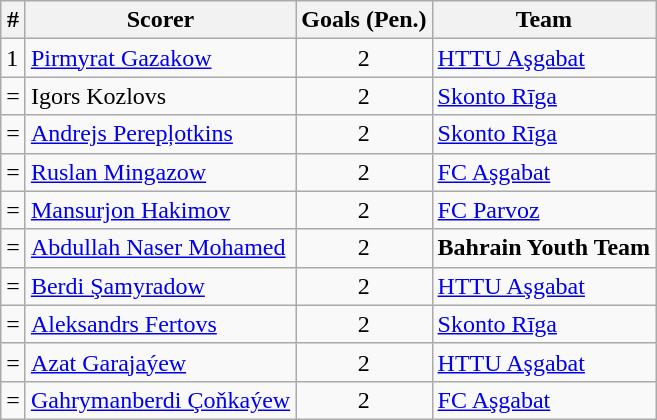<table class="wikitable">
<tr>
<th>#</th>
<th>Scorer</th>
<th>Goals (Pen.)</th>
<th>Team</th>
</tr>
<tr>
<td>1</td>
<td> <a href='#'>Pirmyrat Gazakow</a></td>
<td align=center>2</td>
<td><a href='#'>HTTU Aşgabat</a></td>
</tr>
<tr>
<td>=</td>
<td> Igors Kozlovs</td>
<td align=center>2</td>
<td><a href='#'>Skonto Rīga</a></td>
</tr>
<tr>
<td>=</td>
<td> <a href='#'>Andrejs Perepļotkins</a></td>
<td align=center>2</td>
<td><a href='#'>Skonto Rīga</a></td>
</tr>
<tr>
<td>=</td>
<td> <a href='#'>Ruslan Mingazow</a></td>
<td align=center>2</td>
<td><a href='#'>FC Aşgabat</a></td>
</tr>
<tr>
<td>=</td>
<td> <a href='#'>Mansurjon Hakimov</a></td>
<td align=center>2</td>
<td><a href='#'>FC Parvoz</a></td>
</tr>
<tr>
<td>=</td>
<td> <a href='#'>Abdullah Naser Mohamed</a></td>
<td align=center>2</td>
<td><strong>Bahrain Youth Team</strong></td>
</tr>
<tr>
<td>=</td>
<td> <a href='#'>Berdi Şamyradow</a></td>
<td align=center>2</td>
<td><a href='#'>HTTU Aşgabat</a></td>
</tr>
<tr>
<td>=</td>
<td> <a href='#'>Aleksandrs Fertovs</a></td>
<td align=center>2</td>
<td><a href='#'>Skonto Rīga</a></td>
</tr>
<tr>
<td>=</td>
<td> <a href='#'>Azat Garajaýew</a></td>
<td align=center>2</td>
<td><a href='#'>HTTU Aşgabat</a></td>
</tr>
<tr>
<td>=</td>
<td> <a href='#'>Gahrymanberdi Çoňkaýew</a></td>
<td align=center>2</td>
<td><a href='#'>FC Aşgabat</a></td>
</tr>
</table>
